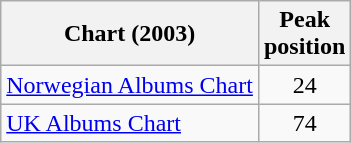<table class="wikitable sortable">
<tr>
<th>Chart (2003)</th>
<th>Peak<br>position</th>
</tr>
<tr>
<td align="left"><a href='#'>Norwegian Albums Chart</a></td>
<td style="text-align:center;">24</td>
</tr>
<tr>
<td align="left"><a href='#'>UK Albums Chart</a></td>
<td style="text-align:center;">74</td>
</tr>
</table>
